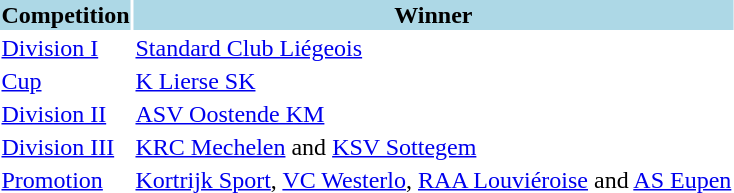<table>
<tr style="background:lightblue;">
<th>Competition</th>
<th>Winner</th>
</tr>
<tr>
<td><a href='#'>Division I</a></td>
<td><a href='#'>Standard Club Liégeois</a></td>
</tr>
<tr>
<td><a href='#'>Cup</a></td>
<td><a href='#'>K Lierse SK</a></td>
</tr>
<tr>
<td><a href='#'>Division II</a></td>
<td><a href='#'>ASV Oostende KM</a></td>
</tr>
<tr>
<td><a href='#'>Division III</a></td>
<td><a href='#'>KRC Mechelen</a> and <a href='#'>KSV Sottegem</a></td>
</tr>
<tr>
<td><a href='#'>Promotion</a></td>
<td><a href='#'>Kortrijk Sport</a>, <a href='#'>VC Westerlo</a>, <a href='#'>RAA Louviéroise</a> and <a href='#'>AS Eupen</a></td>
</tr>
</table>
